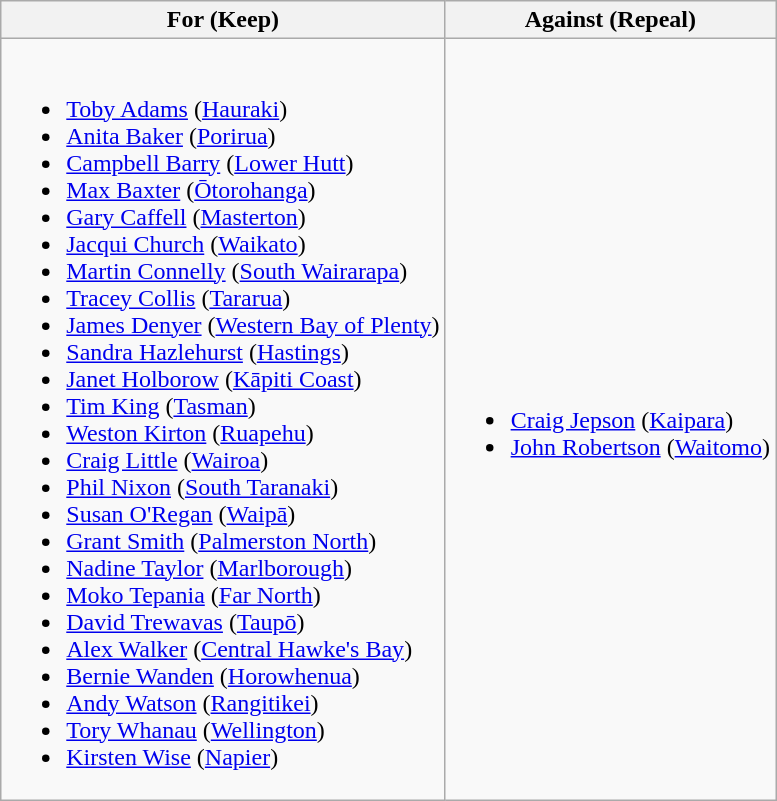<table class="wikitable mw-collapsible">
<tr>
<th>For  (Keep)</th>
<th>Against  (Repeal)</th>
</tr>
<tr>
<td><br><ul><li><a href='#'>Toby Adams</a> (<a href='#'>Hauraki</a>)</li><li><a href='#'>Anita Baker</a> (<a href='#'>Porirua</a>)</li><li><a href='#'>Campbell Barry</a> (<a href='#'>Lower Hutt</a>)</li><li><a href='#'>Max Baxter</a> (<a href='#'>Ōtorohanga</a>)</li><li><a href='#'>Gary Caffell</a> (<a href='#'>Masterton</a>)</li><li><a href='#'>Jacqui Church</a> (<a href='#'>Waikato</a>)</li><li><a href='#'>Martin Connelly</a> (<a href='#'>South Wairarapa</a>)</li><li><a href='#'>Tracey Collis</a> (<a href='#'>Tararua</a>)</li><li><a href='#'>James Denyer</a> (<a href='#'>Western Bay of Plenty</a>)</li><li><a href='#'>Sandra Hazlehurst</a> (<a href='#'>Hastings</a>)</li><li><a href='#'>Janet Holborow</a> (<a href='#'>Kāpiti Coast</a>)</li><li><a href='#'>Tim King</a> (<a href='#'>Tasman</a>)</li><li><a href='#'>Weston Kirton</a> (<a href='#'>Ruapehu</a>)</li><li><a href='#'>Craig Little</a> (<a href='#'>Wairoa</a>)</li><li><a href='#'>Phil Nixon</a> (<a href='#'>South Taranaki</a>)</li><li><a href='#'>Susan O'Regan</a> (<a href='#'>Waipā</a>)</li><li><a href='#'>Grant Smith</a> (<a href='#'>Palmerston North</a>)</li><li><a href='#'>Nadine Taylor</a> (<a href='#'>Marlborough</a>)</li><li><a href='#'>Moko Tepania</a> (<a href='#'>Far North</a>)</li><li><a href='#'>David Trewavas</a> (<a href='#'>Taupō</a>)</li><li><a href='#'>Alex Walker</a> (<a href='#'>Central Hawke's Bay</a>)</li><li><a href='#'>Bernie Wanden</a> (<a href='#'>Horowhenua</a>)</li><li><a href='#'>Andy Watson</a> (<a href='#'>Rangitikei</a>)</li><li><a href='#'>Tory Whanau</a> (<a href='#'>Wellington</a>)</li><li><a href='#'>Kirsten Wise</a> (<a href='#'>Napier</a>)</li></ul></td>
<td><br><ul><li><a href='#'>Craig Jepson</a> (<a href='#'>Kaipara</a>)</li><li><a href='#'>John Robertson</a> (<a href='#'>Waitomo</a>)</li></ul></td>
</tr>
</table>
